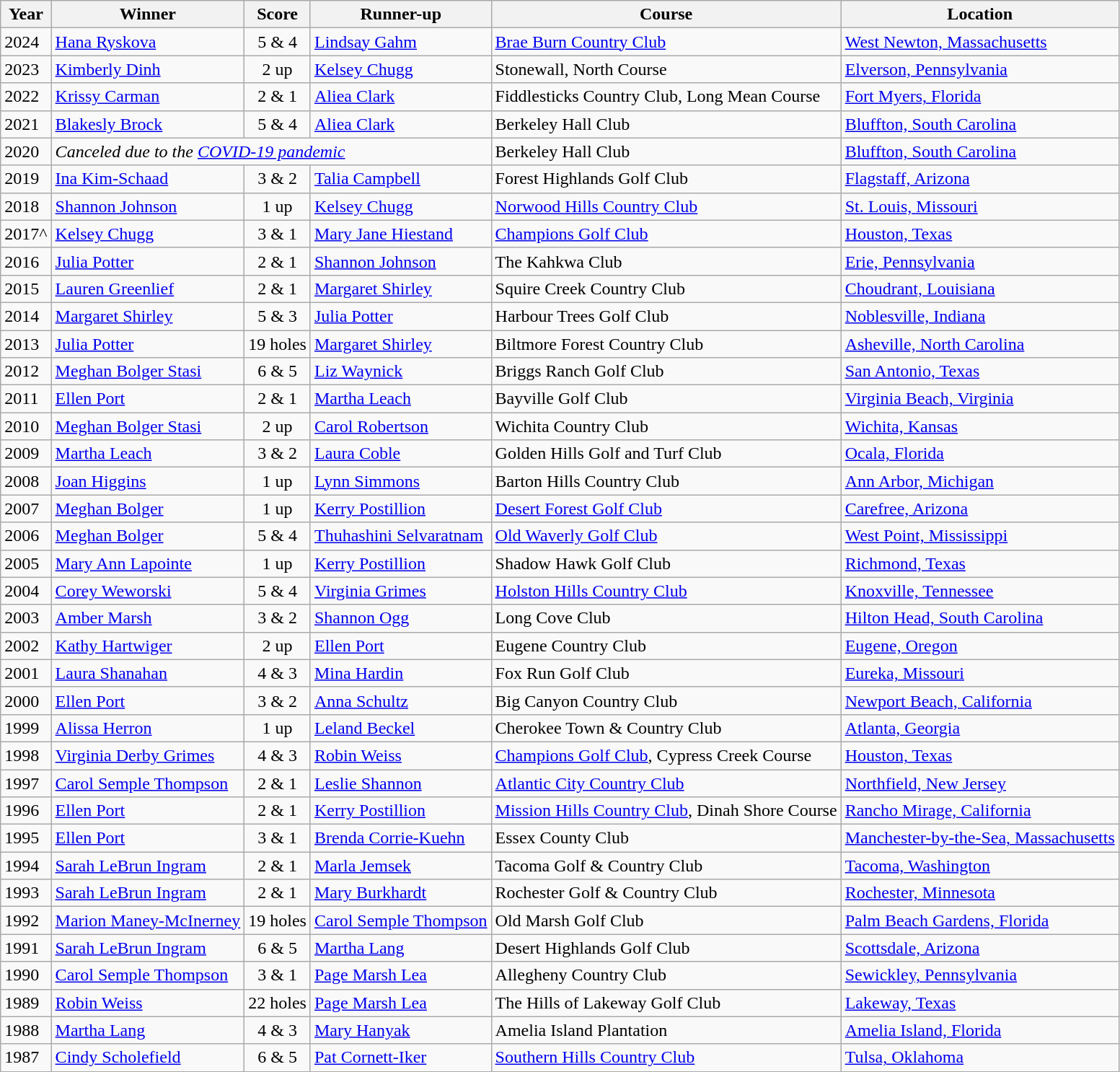<table class=wikitable>
<tr>
<th>Year</th>
<th>Winner</th>
<th>Score</th>
<th>Runner-up</th>
<th>Course</th>
<th>Location</th>
</tr>
<tr>
<td>2024</td>
<td><a href='#'>Hana Ryskova</a></td>
<td align=center>5 & 4</td>
<td><a href='#'>Lindsay Gahm</a></td>
<td><a href='#'>Brae Burn Country Club</a></td>
<td><a href='#'>West Newton, Massachusetts</a></td>
</tr>
<tr>
<td>2023</td>
<td><a href='#'>Kimberly Dinh</a></td>
<td align=center>2 up</td>
<td><a href='#'>Kelsey Chugg</a></td>
<td>Stonewall, North Course</td>
<td><a href='#'>Elverson, Pennsylvania</a></td>
</tr>
<tr>
<td>2022</td>
<td><a href='#'>Krissy Carman</a></td>
<td align=center>2 & 1</td>
<td><a href='#'>Aliea Clark</a></td>
<td>Fiddlesticks Country Club, Long Mean Course</td>
<td><a href='#'>Fort Myers, Florida</a></td>
</tr>
<tr>
<td>2021</td>
<td><a href='#'>Blakesly Brock</a></td>
<td align=center>5 & 4</td>
<td><a href='#'>Aliea Clark</a></td>
<td>Berkeley Hall Club</td>
<td><a href='#'>Bluffton, South Carolina</a></td>
</tr>
<tr>
<td>2020</td>
<td colspan=3><em>Canceled due to the <a href='#'>COVID-19 pandemic</a></em></td>
<td>Berkeley Hall Club</td>
<td><a href='#'>Bluffton, South Carolina</a></td>
</tr>
<tr>
<td>2019</td>
<td><a href='#'>Ina Kim-Schaad</a></td>
<td align=center>3 & 2</td>
<td><a href='#'>Talia Campbell</a></td>
<td>Forest Highlands Golf Club</td>
<td><a href='#'>Flagstaff, Arizona</a></td>
</tr>
<tr>
<td>2018</td>
<td><a href='#'>Shannon Johnson</a></td>
<td align=center>1 up</td>
<td><a href='#'>Kelsey Chugg</a></td>
<td><a href='#'>Norwood Hills Country Club</a></td>
<td><a href='#'>St. Louis, Missouri</a></td>
</tr>
<tr>
<td>2017^</td>
<td><a href='#'>Kelsey Chugg</a></td>
<td align=center>3 & 1</td>
<td><a href='#'>Mary Jane Hiestand</a></td>
<td><a href='#'>Champions Golf Club</a></td>
<td><a href='#'>Houston, Texas</a></td>
</tr>
<tr>
<td>2016</td>
<td><a href='#'>Julia Potter</a></td>
<td align=center>2 & 1</td>
<td><a href='#'>Shannon Johnson</a></td>
<td>The Kahkwa Club</td>
<td><a href='#'>Erie, Pennsylvania</a></td>
</tr>
<tr>
<td>2015</td>
<td><a href='#'>Lauren Greenlief</a></td>
<td align=center>2 & 1</td>
<td><a href='#'>Margaret Shirley</a></td>
<td>Squire Creek Country Club</td>
<td><a href='#'>Choudrant, Louisiana</a></td>
</tr>
<tr>
<td>2014</td>
<td><a href='#'>Margaret Shirley</a></td>
<td align=center>5 & 3</td>
<td><a href='#'>Julia Potter</a></td>
<td>Harbour Trees Golf Club</td>
<td><a href='#'>Noblesville, Indiana</a></td>
</tr>
<tr>
<td>2013</td>
<td><a href='#'>Julia Potter</a></td>
<td align=center>19 holes</td>
<td><a href='#'>Margaret Shirley</a></td>
<td>Biltmore Forest Country Club</td>
<td><a href='#'>Asheville, North Carolina</a></td>
</tr>
<tr>
<td>2012</td>
<td><a href='#'>Meghan Bolger Stasi</a></td>
<td align=center>6 & 5</td>
<td><a href='#'>Liz Waynick</a></td>
<td>Briggs Ranch Golf Club</td>
<td><a href='#'>San Antonio, Texas</a></td>
</tr>
<tr>
<td>2011</td>
<td><a href='#'>Ellen Port</a></td>
<td align=center>2 & 1</td>
<td><a href='#'>Martha Leach</a></td>
<td>Bayville Golf Club</td>
<td><a href='#'>Virginia Beach, Virginia</a></td>
</tr>
<tr>
<td>2010</td>
<td><a href='#'>Meghan Bolger Stasi</a></td>
<td align=center>2 up</td>
<td><a href='#'>Carol Robertson</a></td>
<td>Wichita Country Club</td>
<td><a href='#'>Wichita, Kansas</a></td>
</tr>
<tr>
<td>2009</td>
<td><a href='#'>Martha Leach</a></td>
<td align=center>3 & 2</td>
<td><a href='#'>Laura Coble</a></td>
<td>Golden Hills Golf and Turf Club</td>
<td><a href='#'>Ocala, Florida</a></td>
</tr>
<tr>
<td>2008</td>
<td><a href='#'>Joan Higgins</a></td>
<td align=center>1 up</td>
<td><a href='#'>Lynn Simmons</a></td>
<td>Barton Hills Country Club</td>
<td><a href='#'>Ann Arbor, Michigan</a></td>
</tr>
<tr>
<td>2007</td>
<td><a href='#'>Meghan Bolger</a></td>
<td align=center>1 up</td>
<td><a href='#'>Kerry Postillion</a></td>
<td><a href='#'>Desert Forest Golf Club</a></td>
<td><a href='#'>Carefree, Arizona</a></td>
</tr>
<tr>
<td>2006</td>
<td><a href='#'>Meghan Bolger</a></td>
<td align=center>5 & 4</td>
<td><a href='#'>Thuhashini Selvaratnam</a></td>
<td><a href='#'>Old Waverly Golf Club</a></td>
<td><a href='#'>West Point, Mississippi</a></td>
</tr>
<tr>
<td>2005</td>
<td><a href='#'>Mary Ann Lapointe</a></td>
<td align=center>1 up</td>
<td><a href='#'>Kerry Postillion</a></td>
<td>Shadow Hawk Golf Club</td>
<td><a href='#'>Richmond, Texas</a></td>
</tr>
<tr>
<td>2004</td>
<td><a href='#'>Corey Weworski</a></td>
<td align=center>5 & 4</td>
<td><a href='#'>Virginia Grimes</a></td>
<td><a href='#'>Holston Hills Country Club</a></td>
<td><a href='#'>Knoxville, Tennessee</a></td>
</tr>
<tr>
<td>2003</td>
<td><a href='#'>Amber Marsh</a></td>
<td align=center>3 & 2</td>
<td><a href='#'>Shannon Ogg</a></td>
<td>Long Cove Club</td>
<td><a href='#'>Hilton Head, South Carolina</a></td>
</tr>
<tr>
<td>2002</td>
<td><a href='#'>Kathy Hartwiger</a></td>
<td align=center>2 up</td>
<td><a href='#'>Ellen Port</a></td>
<td>Eugene Country Club</td>
<td><a href='#'>Eugene, Oregon</a></td>
</tr>
<tr>
<td>2001</td>
<td><a href='#'>Laura Shanahan</a></td>
<td align=center>4 & 3</td>
<td><a href='#'>Mina Hardin</a></td>
<td>Fox Run Golf Club</td>
<td><a href='#'>Eureka, Missouri</a></td>
</tr>
<tr>
<td>2000</td>
<td><a href='#'>Ellen Port</a></td>
<td align=center>3 & 2</td>
<td><a href='#'>Anna Schultz</a></td>
<td>Big Canyon Country Club</td>
<td><a href='#'>Newport Beach, California</a></td>
</tr>
<tr>
<td>1999</td>
<td><a href='#'>Alissa Herron</a></td>
<td align=center>1 up</td>
<td><a href='#'>Leland Beckel</a></td>
<td>Cherokee Town & Country Club</td>
<td><a href='#'>Atlanta, Georgia</a></td>
</tr>
<tr>
<td>1998</td>
<td><a href='#'>Virginia Derby Grimes</a></td>
<td align=center>4 & 3</td>
<td><a href='#'>Robin Weiss</a></td>
<td><a href='#'>Champions Golf Club</a>, Cypress Creek Course</td>
<td><a href='#'>Houston, Texas</a></td>
</tr>
<tr>
<td>1997</td>
<td><a href='#'>Carol Semple Thompson</a></td>
<td align=center>2 & 1</td>
<td><a href='#'>Leslie Shannon</a></td>
<td><a href='#'>Atlantic City Country Club</a></td>
<td><a href='#'>Northfield, New Jersey</a></td>
</tr>
<tr>
<td>1996</td>
<td><a href='#'>Ellen Port</a></td>
<td align=center>2 & 1</td>
<td><a href='#'>Kerry Postillion</a></td>
<td><a href='#'>Mission Hills Country Club</a>, Dinah Shore Course</td>
<td><a href='#'>Rancho Mirage, California</a></td>
</tr>
<tr>
<td>1995</td>
<td><a href='#'>Ellen Port</a></td>
<td align=center>3 & 1</td>
<td><a href='#'>Brenda Corrie-Kuehn</a></td>
<td>Essex County Club</td>
<td><a href='#'>Manchester-by-the-Sea, Massachusetts</a></td>
</tr>
<tr>
<td>1994</td>
<td><a href='#'>Sarah LeBrun Ingram</a></td>
<td align=center>2 & 1</td>
<td><a href='#'>Marla Jemsek</a></td>
<td>Tacoma Golf & Country Club</td>
<td><a href='#'>Tacoma, Washington</a></td>
</tr>
<tr>
<td>1993</td>
<td><a href='#'>Sarah LeBrun Ingram</a></td>
<td align=center>2 & 1</td>
<td><a href='#'>Mary Burkhardt</a></td>
<td>Rochester Golf & Country Club</td>
<td><a href='#'>Rochester, Minnesota</a></td>
</tr>
<tr>
<td>1992</td>
<td><a href='#'>Marion Maney-McInerney</a></td>
<td align=center>19 holes</td>
<td><a href='#'>Carol Semple Thompson</a></td>
<td>Old Marsh Golf Club</td>
<td><a href='#'>Palm Beach Gardens, Florida</a></td>
</tr>
<tr>
<td>1991</td>
<td><a href='#'>Sarah LeBrun Ingram</a></td>
<td align=center>6 & 5</td>
<td><a href='#'>Martha Lang</a></td>
<td>Desert Highlands Golf Club</td>
<td><a href='#'>Scottsdale, Arizona</a></td>
</tr>
<tr>
<td>1990</td>
<td><a href='#'>Carol Semple Thompson</a></td>
<td align=center>3 & 1</td>
<td><a href='#'>Page Marsh Lea</a></td>
<td>Allegheny Country Club</td>
<td><a href='#'>Sewickley, Pennsylvania</a></td>
</tr>
<tr>
<td>1989</td>
<td><a href='#'>Robin Weiss</a></td>
<td align=center>22 holes</td>
<td><a href='#'>Page Marsh Lea</a></td>
<td>The Hills of Lakeway Golf Club</td>
<td><a href='#'>Lakeway, Texas</a></td>
</tr>
<tr>
<td>1988</td>
<td><a href='#'>Martha Lang</a></td>
<td align=center>4 & 3</td>
<td><a href='#'>Mary Hanyak</a></td>
<td>Amelia Island Plantation</td>
<td><a href='#'>Amelia Island, Florida</a></td>
</tr>
<tr>
<td>1987</td>
<td><a href='#'>Cindy Scholefield</a></td>
<td align=center>6 & 5</td>
<td><a href='#'>Pat Cornett-Iker</a></td>
<td><a href='#'>Southern Hills Country Club</a></td>
<td><a href='#'>Tulsa, Oklahoma</a></td>
</tr>
</table>
